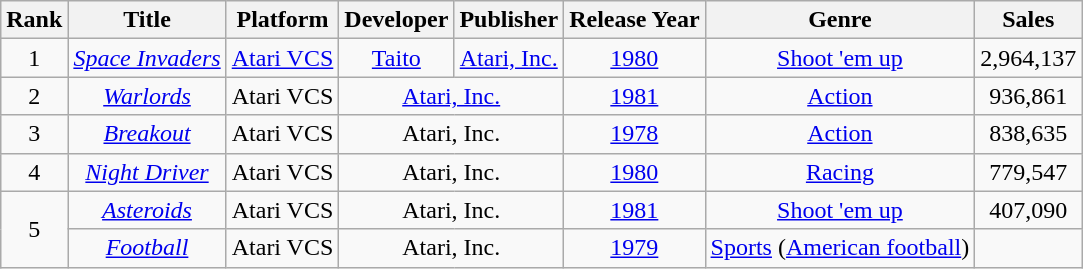<table class="wikitable sortable" style="text-align:center">
<tr>
<th>Rank</th>
<th>Title</th>
<th>Platform</th>
<th>Developer</th>
<th>Publisher</th>
<th>Release Year</th>
<th>Genre</th>
<th>Sales</th>
</tr>
<tr>
<td>1</td>
<td><em><a href='#'>Space Invaders</a></em></td>
<td><a href='#'>Atari VCS</a></td>
<td><a href='#'>Taito</a></td>
<td><a href='#'>Atari, Inc.</a></td>
<td><a href='#'>1980</a></td>
<td><a href='#'>Shoot 'em up</a></td>
<td>2,964,137</td>
</tr>
<tr>
<td>2</td>
<td><em><a href='#'>Warlords</a></em></td>
<td>Atari VCS</td>
<td colspan="2"><a href='#'>Atari, Inc.</a></td>
<td><a href='#'>1981</a></td>
<td><a href='#'>Action</a></td>
<td>936,861</td>
</tr>
<tr>
<td>3</td>
<td><em><a href='#'>Breakout</a></em></td>
<td>Atari VCS</td>
<td colspan="2">Atari, Inc.</td>
<td><a href='#'>1978</a></td>
<td><a href='#'>Action</a></td>
<td>838,635</td>
</tr>
<tr>
<td>4</td>
<td><em><a href='#'>Night Driver</a></em></td>
<td>Atari VCS</td>
<td colspan="2">Atari, Inc.</td>
<td><a href='#'>1980</a></td>
<td><a href='#'>Racing</a></td>
<td>779,547</td>
</tr>
<tr>
<td rowspan="2">5</td>
<td><em><a href='#'>Asteroids</a></em></td>
<td>Atari VCS</td>
<td colspan="2">Atari, Inc.</td>
<td><a href='#'>1981</a></td>
<td><a href='#'>Shoot 'em up</a></td>
<td>407,090</td>
</tr>
<tr>
<td><em><a href='#'>Football</a></em></td>
<td>Atari VCS</td>
<td colspan="2">Atari, Inc.</td>
<td><a href='#'>1979</a></td>
<td><a href='#'>Sports</a> (<a href='#'>American football</a>)</td>
<td></td>
</tr>
</table>
